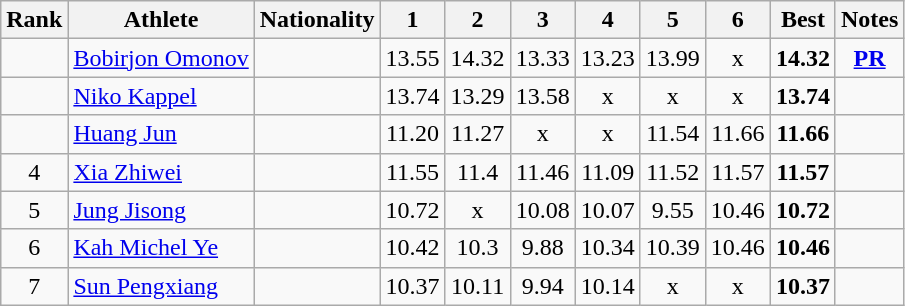<table class="wikitable sortable" style="text-align:center">
<tr>
<th>Rank</th>
<th>Athlete</th>
<th>Nationality</th>
<th>1</th>
<th>2</th>
<th>3</th>
<th>4</th>
<th>5</th>
<th>6</th>
<th>Best</th>
<th>Notes</th>
</tr>
<tr>
<td></td>
<td align=left><a href='#'>Bobirjon Omonov</a></td>
<td align=left></td>
<td>13.55</td>
<td>14.32</td>
<td>13.33</td>
<td>13.23</td>
<td>13.99</td>
<td>x</td>
<td><strong>14.32</strong></td>
<td><strong><a href='#'>PR</a></strong></td>
</tr>
<tr>
<td></td>
<td align=left><a href='#'>Niko Kappel</a></td>
<td align=left></td>
<td>13.74</td>
<td>13.29</td>
<td>13.58</td>
<td>x</td>
<td>x</td>
<td>x</td>
<td><strong>13.74</strong></td>
<td></td>
</tr>
<tr>
<td></td>
<td align=left><a href='#'>Huang Jun</a></td>
<td align="left"></td>
<td>11.20</td>
<td>11.27</td>
<td>x</td>
<td>x</td>
<td>11.54</td>
<td>11.66</td>
<td><strong>11.66</strong></td>
<td></td>
</tr>
<tr>
<td>4</td>
<td align=left><a href='#'>Xia Zhiwei</a></td>
<td align="left"></td>
<td>11.55</td>
<td>11.4</td>
<td>11.46</td>
<td>11.09</td>
<td>11.52</td>
<td>11.57</td>
<td><strong>11.57</strong></td>
<td></td>
</tr>
<tr>
<td>5</td>
<td align=left><a href='#'>Jung Jisong</a></td>
<td align="left"></td>
<td>10.72</td>
<td>x</td>
<td>10.08</td>
<td>10.07</td>
<td>9.55</td>
<td>10.46</td>
<td><strong>10.72</strong></td>
<td></td>
</tr>
<tr>
<td>6</td>
<td align=left><a href='#'>Kah Michel Ye</a></td>
<td align=left></td>
<td>10.42</td>
<td>10.3</td>
<td>9.88</td>
<td>10.34</td>
<td>10.39</td>
<td>10.46</td>
<td><strong>10.46</strong></td>
<td></td>
</tr>
<tr>
<td>7</td>
<td align=left><a href='#'>Sun Pengxiang</a></td>
<td align="left"></td>
<td>10.37</td>
<td>10.11</td>
<td>9.94</td>
<td>10.14</td>
<td>x</td>
<td>x</td>
<td><strong>10.37</strong></td>
<td></td>
</tr>
</table>
